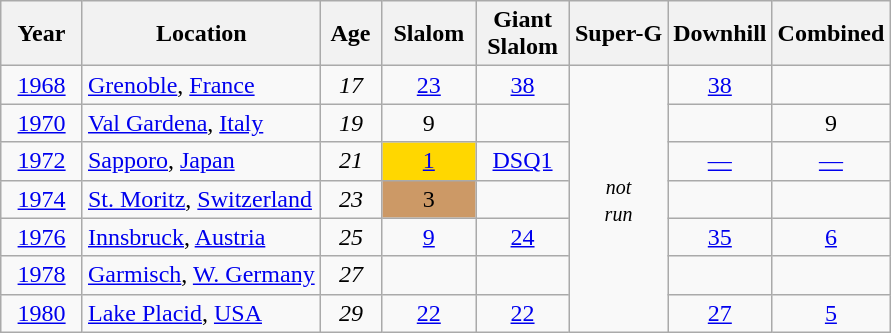<table class=wikitable style="text-align:center">
<tr>
<th>  Year  </th>
<th> Location </th>
<th> Age </th>
<th> Slalom </th>
<th>Giant<br> Slalom </th>
<th>Super-G</th>
<th>Downhill</th>
<th>Combined</th>
</tr>
<tr>
<td><a href='#'>1968</a></td>
<td align=left><a href='#'>Grenoble</a>, <a href='#'>France</a></td>
<td><em>17</em></td>
<td><a href='#'>23</a></td>
<td><a href='#'>38</a></td>
<td rowspan=8><small><em>not<br>run</em></small></td>
<td><a href='#'>38</a></td>
<td><a href='#'></a></td>
</tr>
<tr>
<td><a href='#'>1970</a></td>
<td align=left><a href='#'>Val Gardena</a>, <a href='#'>Italy</a></td>
<td><em>19</em></td>
<td>9</td>
<td></td>
<td></td>
<td>9</td>
</tr>
<tr>
<td><a href='#'>1972</a></td>
<td align=left><a href='#'>Sapporo</a>, <a href='#'>Japan</a></td>
<td><em>21</em></td>
<td style="background:gold;"><a href='#'>1</a></td>
<td><a href='#'>DSQ1</a></td>
<td><a href='#'>—</a></td>
<td><a href='#'>—</a></td>
</tr>
<tr>
<td><a href='#'>1974</a></td>
<td align=left><a href='#'>St. Moritz</a>, <a href='#'>Switzerland</a></td>
<td><em>23</em></td>
<td style="background:#c96;">3</td>
<td></td>
<td></td>
<td></td>
</tr>
<tr>
<td><a href='#'>1976</a></td>
<td align=left><a href='#'>Innsbruck</a>, <a href='#'>Austria</a>  </td>
<td><em>25</em></td>
<td><a href='#'>9</a></td>
<td><a href='#'>24</a></td>
<td><a href='#'>35</a></td>
<td><a href='#'>6</a></td>
</tr>
<tr>
<td><a href='#'>1978</a></td>
<td align=left><a href='#'>Garmisch</a>, <a href='#'>W. Germany</a></td>
<td><em>27</em></td>
<td></td>
<td></td>
<td></td>
<td></td>
</tr>
<tr>
<td><a href='#'>1980</a></td>
<td align=left><a href='#'>Lake Placid</a>, <a href='#'>USA</a></td>
<td><em>29</em></td>
<td><a href='#'>22</a></td>
<td><a href='#'>22</a></td>
<td><a href='#'>27</a></td>
<td><a href='#'>5</a></td>
</tr>
</table>
